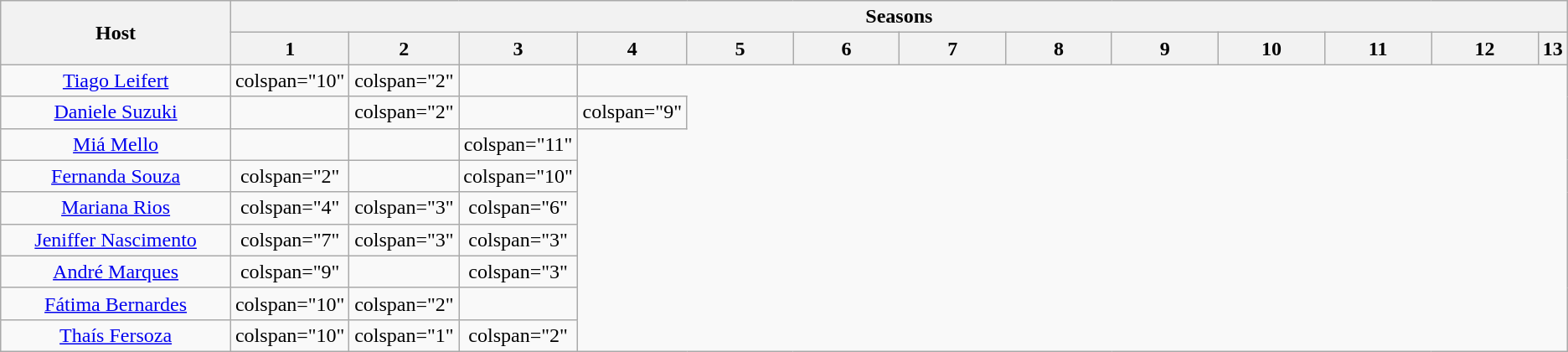<table class="wikitable" style="text-align:center; width: auto">
<tr>
<th rowspan="2" width="15%">Host</th>
<th colspan="13">Seasons</th>
</tr>
<tr>
<th width="7%">1</th>
<th width="7%">2</th>
<th width="7%">3</th>
<th width="7%">4</th>
<th width="7%">5</th>
<th width="7%">6</th>
<th width="7%">7</th>
<th width="7%">8</th>
<th width="7%">9</th>
<th width="7%">10</th>
<th width="7%">11</th>
<th width="7%">12</th>
<th>13</th>
</tr>
<tr>
<td><a href='#'>Tiago Leifert</a> </td>
<td>colspan="10" </td>
<td>colspan="2" </td>
<td></td>
</tr>
<tr>
<td><a href='#'>Daniele Suzuki</a></td>
<td></td>
<td>colspan="2" </td>
<td></td>
<td>colspan="9" </td>
</tr>
<tr>
<td><a href='#'>Miá Mello</a></td>
<td></td>
<td></td>
<td>colspan="11" </td>
</tr>
<tr>
<td><a href='#'>Fernanda Souza</a></td>
<td>colspan="2" </td>
<td></td>
<td>colspan="10" </td>
</tr>
<tr>
<td><a href='#'>Mariana Rios</a></td>
<td>colspan="4" </td>
<td>colspan="3" </td>
<td>colspan="6" </td>
</tr>
<tr>
<td><a href='#'>Jeniffer Nascimento</a></td>
<td>colspan="7" </td>
<td>colspan="3" </td>
<td>colspan="3" </td>
</tr>
<tr>
<td><a href='#'>André Marques</a> </td>
<td>colspan="9" </td>
<td></td>
<td>colspan="3" </td>
</tr>
<tr>
<td><a href='#'>Fátima Bernardes</a></td>
<td>colspan="10" </td>
<td>colspan="2" </td>
<td></td>
</tr>
<tr>
<td><a href='#'>Thaís Fersoza</a></td>
<td>colspan="10" </td>
<td>colspan="1" </td>
<td>colspan="2" </td>
</tr>
</table>
